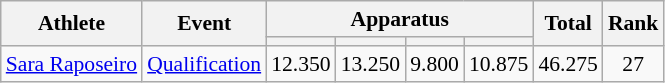<table class=wikitable style="font-size:90%; text-align:center;">
<tr>
<th rowspan=2>Athlete</th>
<th rowspan=2>Event</th>
<th colspan=4>Apparatus</th>
<th rowspan=2>Total</th>
<th rowspan=2>Rank</th>
</tr>
<tr style="font-size:95%">
<th></th>
<th></th>
<th></th>
<th></th>
</tr>
<tr>
<td align=left><a href='#'>Sara Raposeiro</a></td>
<td align=left><a href='#'>Qualification</a></td>
<td>12.350</td>
<td>13.250</td>
<td>9.800</td>
<td>10.875</td>
<td>46.275</td>
<td>27</td>
</tr>
</table>
